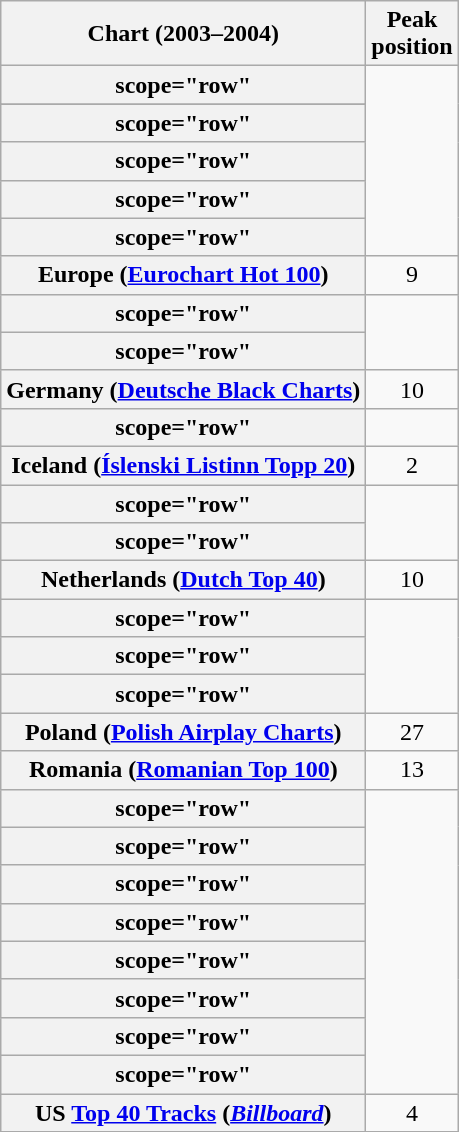<table class="wikitable sortable plainrowheaders">
<tr>
<th scope="col">Chart (2003–2004)</th>
<th scope="col">Peak<br>position</th>
</tr>
<tr>
<th>scope="row" </th>
</tr>
<tr>
</tr>
<tr>
<th>scope="row" </th>
</tr>
<tr>
<th>scope="row" </th>
</tr>
<tr>
<th>scope="row" </th>
</tr>
<tr>
<th>scope="row" </th>
</tr>
<tr>
<th scope="row">Europe (<a href='#'>Eurochart Hot 100</a>)</th>
<td align="center">9</td>
</tr>
<tr>
<th>scope="row" </th>
</tr>
<tr>
<th>scope="row" </th>
</tr>
<tr>
<th scope="row">Germany (<a href='#'>Deutsche Black Charts</a>)</th>
<td align="center">10</td>
</tr>
<tr>
<th>scope="row" </th>
</tr>
<tr>
<th scope="row">Iceland (<a href='#'>Íslenski Listinn Topp 20</a>)</th>
<td align="center">2</td>
</tr>
<tr>
<th>scope="row" </th>
</tr>
<tr>
<th>scope="row" </th>
</tr>
<tr>
<th scope="row">Netherlands (<a href='#'>Dutch Top 40</a>)</th>
<td align="center">10</td>
</tr>
<tr>
<th>scope="row" </th>
</tr>
<tr>
<th>scope="row" </th>
</tr>
<tr>
<th>scope="row" </th>
</tr>
<tr>
<th scope="row">Poland (<a href='#'>Polish Airplay Charts</a>)</th>
<td align="center">27</td>
</tr>
<tr>
<th scope="row">Romania (<a href='#'>Romanian Top 100</a>)</th>
<td align="center">13</td>
</tr>
<tr>
<th>scope="row" </th>
</tr>
<tr>
<th>scope="row" </th>
</tr>
<tr>
<th>scope="row" </th>
</tr>
<tr>
<th>scope="row" </th>
</tr>
<tr>
<th>scope="row" </th>
</tr>
<tr>
<th>scope="row" </th>
</tr>
<tr>
<th>scope="row" </th>
</tr>
<tr>
<th>scope="row" </th>
</tr>
<tr>
<th scope="row">US <a href='#'>Top 40 Tracks</a> (<em><a href='#'>Billboard</a></em>)</th>
<td align="center">4</td>
</tr>
</table>
